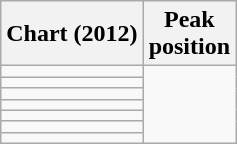<table class="wikitable sortable plainrowheaders">
<tr>
<th scope="col">Chart (2012)</th>
<th scope="col">Peak<br>position</th>
</tr>
<tr>
<td></td>
</tr>
<tr>
<td></td>
</tr>
<tr>
<td></td>
</tr>
<tr>
<td></td>
</tr>
<tr>
<td></td>
</tr>
<tr>
<td></td>
</tr>
<tr>
<td></td>
</tr>
</table>
